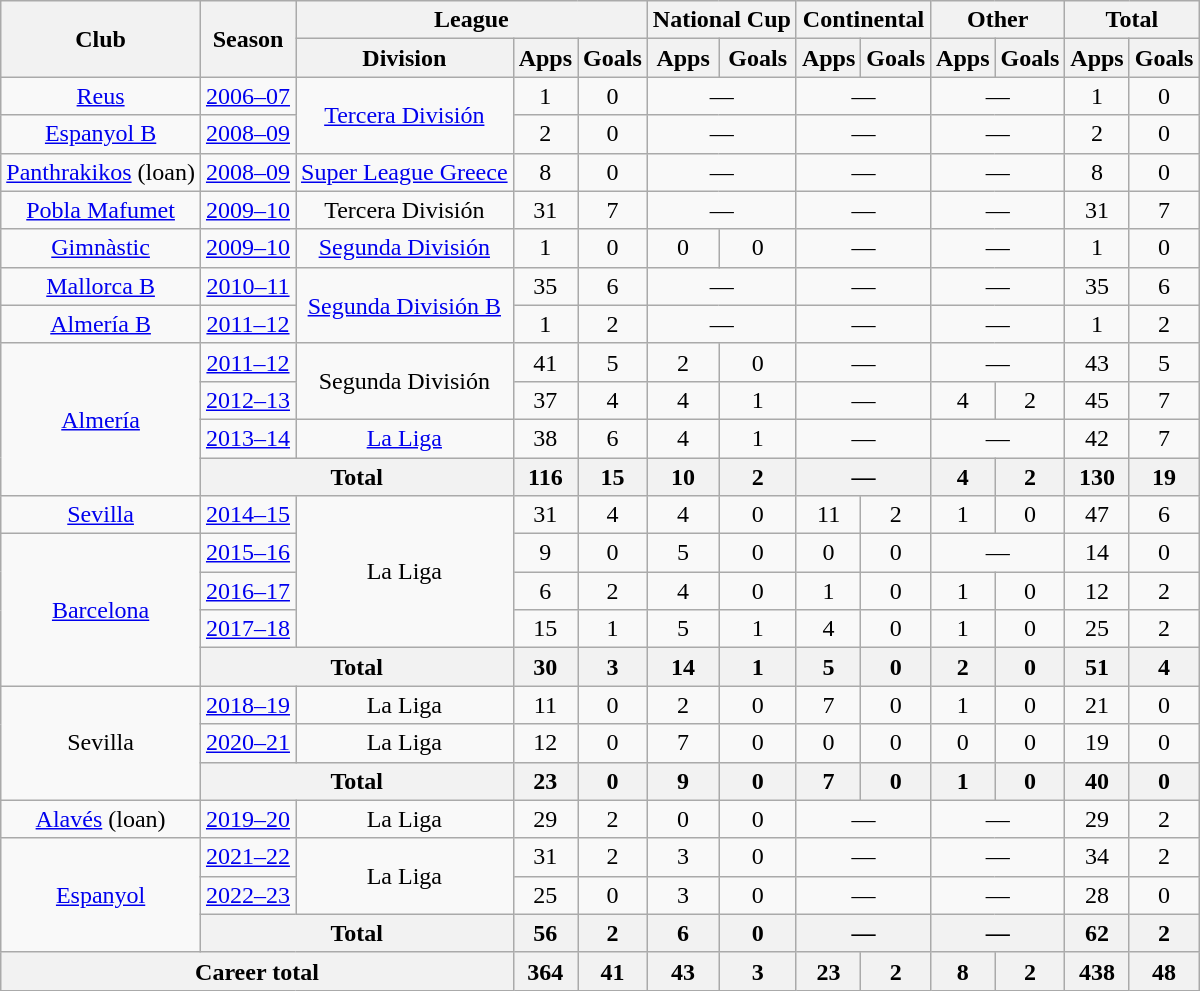<table class="wikitable" style="text-align:center">
<tr>
<th rowspan="2">Club</th>
<th rowspan="2">Season</th>
<th colspan="3">League</th>
<th colspan="2">National Cup</th>
<th colspan="2">Continental</th>
<th colspan="2">Other</th>
<th colspan="2">Total</th>
</tr>
<tr>
<th>Division</th>
<th>Apps</th>
<th>Goals</th>
<th>Apps</th>
<th>Goals</th>
<th>Apps</th>
<th>Goals</th>
<th>Apps</th>
<th>Goals</th>
<th>Apps</th>
<th>Goals</th>
</tr>
<tr>
<td><a href='#'>Reus</a></td>
<td><a href='#'>2006–07</a></td>
<td rowspan="2"><a href='#'>Tercera División</a></td>
<td>1</td>
<td>0</td>
<td colspan="2">—</td>
<td colspan="2">—</td>
<td colspan="2">—</td>
<td>1</td>
<td>0</td>
</tr>
<tr>
<td><a href='#'>Espanyol B</a></td>
<td><a href='#'>2008–09</a></td>
<td>2</td>
<td>0</td>
<td colspan="2">—</td>
<td colspan="2">—</td>
<td colspan="2">—</td>
<td>2</td>
<td>0</td>
</tr>
<tr>
<td><a href='#'>Panthrakikos</a> (loan)</td>
<td><a href='#'>2008–09</a></td>
<td><a href='#'>Super League Greece</a></td>
<td>8</td>
<td>0</td>
<td colspan="2">—</td>
<td colspan="2">—</td>
<td colspan="2">—</td>
<td>8</td>
<td>0</td>
</tr>
<tr>
<td><a href='#'>Pobla Mafumet</a></td>
<td><a href='#'>2009–10</a></td>
<td>Tercera División</td>
<td>31</td>
<td>7</td>
<td colspan="2">—</td>
<td colspan="2">—</td>
<td colspan="2">—</td>
<td>31</td>
<td>7</td>
</tr>
<tr>
<td><a href='#'>Gimnàstic</a></td>
<td><a href='#'>2009–10</a></td>
<td><a href='#'>Segunda División</a></td>
<td>1</td>
<td>0</td>
<td>0</td>
<td>0</td>
<td colspan="2">—</td>
<td colspan="2">—</td>
<td>1</td>
<td>0</td>
</tr>
<tr>
<td><a href='#'>Mallorca B</a></td>
<td><a href='#'>2010–11</a></td>
<td rowspan="2"><a href='#'>Segunda División B</a></td>
<td>35</td>
<td>6</td>
<td colspan="2">—</td>
<td colspan="2">—</td>
<td colspan="2">—</td>
<td>35</td>
<td>6</td>
</tr>
<tr>
<td><a href='#'>Almería B</a></td>
<td><a href='#'>2011–12</a></td>
<td>1</td>
<td>2</td>
<td colspan="2">—</td>
<td colspan="2">—</td>
<td colspan="2">—</td>
<td>1</td>
<td>2</td>
</tr>
<tr>
<td rowspan="4"><a href='#'>Almería</a></td>
<td><a href='#'>2011–12</a></td>
<td rowspan="2">Segunda División</td>
<td>41</td>
<td>5</td>
<td>2</td>
<td>0</td>
<td colspan="2">—</td>
<td colspan="2">—</td>
<td>43</td>
<td>5</td>
</tr>
<tr>
<td><a href='#'>2012–13</a></td>
<td>37</td>
<td>4</td>
<td>4</td>
<td>1</td>
<td colspan="2">—</td>
<td>4</td>
<td>2</td>
<td>45</td>
<td>7</td>
</tr>
<tr>
<td><a href='#'>2013–14</a></td>
<td><a href='#'>La Liga</a></td>
<td>38</td>
<td>6</td>
<td>4</td>
<td>1</td>
<td colspan="2">—</td>
<td colspan="2">—</td>
<td>42</td>
<td>7</td>
</tr>
<tr>
<th colspan="2">Total</th>
<th>116</th>
<th>15</th>
<th>10</th>
<th>2</th>
<th colspan="2">—</th>
<th>4</th>
<th>2</th>
<th>130</th>
<th>19</th>
</tr>
<tr>
<td><a href='#'>Sevilla</a></td>
<td><a href='#'>2014–15</a></td>
<td rowspan="4">La Liga</td>
<td>31</td>
<td>4</td>
<td>4</td>
<td>0</td>
<td>11</td>
<td>2</td>
<td>1</td>
<td>0</td>
<td>47</td>
<td>6</td>
</tr>
<tr>
<td rowspan="4"><a href='#'>Barcelona</a></td>
<td><a href='#'>2015–16</a></td>
<td>9</td>
<td>0</td>
<td>5</td>
<td>0</td>
<td>0</td>
<td>0</td>
<td colspan="2">—</td>
<td>14</td>
<td>0</td>
</tr>
<tr>
<td><a href='#'>2016–17</a></td>
<td>6</td>
<td>2</td>
<td>4</td>
<td>0</td>
<td>1</td>
<td>0</td>
<td>1</td>
<td>0</td>
<td>12</td>
<td>2</td>
</tr>
<tr>
<td><a href='#'>2017–18</a></td>
<td>15</td>
<td>1</td>
<td>5</td>
<td>1</td>
<td>4</td>
<td>0</td>
<td>1</td>
<td>0</td>
<td>25</td>
<td>2</td>
</tr>
<tr>
<th colspan="2">Total</th>
<th>30</th>
<th>3</th>
<th>14</th>
<th>1</th>
<th>5</th>
<th>0</th>
<th>2</th>
<th>0</th>
<th>51</th>
<th>4</th>
</tr>
<tr>
<td rowspan="3">Sevilla</td>
<td><a href='#'>2018–19</a></td>
<td>La Liga</td>
<td>11</td>
<td>0</td>
<td>2</td>
<td>0</td>
<td>7</td>
<td>0</td>
<td>1</td>
<td>0</td>
<td>21</td>
<td>0</td>
</tr>
<tr>
<td><a href='#'>2020–21</a></td>
<td>La Liga</td>
<td>12</td>
<td>0</td>
<td>7</td>
<td>0</td>
<td>0</td>
<td>0</td>
<td>0</td>
<td>0</td>
<td>19</td>
<td>0</td>
</tr>
<tr>
<th colspan="2">Total</th>
<th>23</th>
<th>0</th>
<th>9</th>
<th>0</th>
<th>7</th>
<th>0</th>
<th>1</th>
<th>0</th>
<th>40</th>
<th>0</th>
</tr>
<tr>
<td><a href='#'>Alavés</a> (loan)</td>
<td><a href='#'>2019–20</a></td>
<td>La Liga</td>
<td>29</td>
<td>2</td>
<td>0</td>
<td>0</td>
<td colspan="2">—</td>
<td colspan="2">—</td>
<td>29</td>
<td>2</td>
</tr>
<tr>
<td rowspan="3"><a href='#'>Espanyol</a></td>
<td><a href='#'>2021–22</a></td>
<td rowspan="2">La Liga</td>
<td>31</td>
<td>2</td>
<td>3</td>
<td>0</td>
<td colspan="2">—</td>
<td colspan="2">—</td>
<td>34</td>
<td>2</td>
</tr>
<tr>
<td><a href='#'>2022–23</a></td>
<td>25</td>
<td>0</td>
<td>3</td>
<td>0</td>
<td colspan="2">—</td>
<td colspan="2">—</td>
<td>28</td>
<td>0</td>
</tr>
<tr>
<th colspan="2">Total</th>
<th>56</th>
<th>2</th>
<th>6</th>
<th>0</th>
<th colspan="2">—</th>
<th colspan="2">—</th>
<th>62</th>
<th>2</th>
</tr>
<tr>
<th colspan="3">Career total</th>
<th>364</th>
<th>41</th>
<th>43</th>
<th>3</th>
<th>23</th>
<th>2</th>
<th>8</th>
<th>2</th>
<th>438</th>
<th>48</th>
</tr>
</table>
